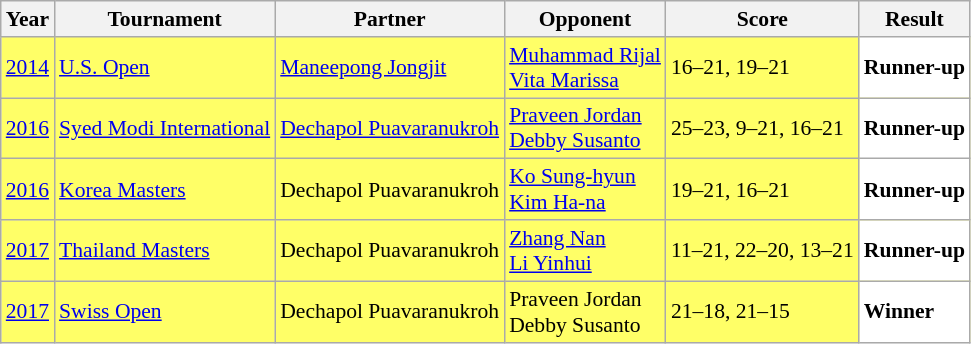<table class="sortable wikitable" style="font-size: 90%">
<tr>
<th>Year</th>
<th>Tournament</th>
<th>Partner</th>
<th>Opponent</th>
<th>Score</th>
<th>Result</th>
</tr>
<tr style="background:#FFFF67">
<td align="center"><a href='#'>2014</a></td>
<td align="left"><a href='#'>U.S. Open</a></td>
<td align="left"> <a href='#'>Maneepong Jongjit</a></td>
<td align="left"> <a href='#'>Muhammad Rijal</a> <br>   <a href='#'>Vita Marissa</a></td>
<td align="left">16–21, 19–21</td>
<td style="text-align:left; background:white"> <strong>Runner-up</strong></td>
</tr>
<tr style="background:#FFFF67">
<td align="center"><a href='#'>2016</a></td>
<td align="left"><a href='#'>Syed Modi International</a></td>
<td align="left"> <a href='#'>Dechapol Puavaranukroh</a></td>
<td align="left"> <a href='#'>Praveen Jordan</a> <br>   <a href='#'>Debby Susanto</a></td>
<td align="left">25–23, 9–21, 16–21</td>
<td style="text-align:left; background:white"> <strong>Runner-up</strong></td>
</tr>
<tr style="background:#FFFF67">
<td align="center"><a href='#'>2016</a></td>
<td align="left"><a href='#'>Korea Masters</a></td>
<td align="left"> Dechapol Puavaranukroh</td>
<td align="left"> <a href='#'>Ko Sung-hyun</a> <br>   <a href='#'>Kim Ha-na</a></td>
<td align="left">19–21, 16–21</td>
<td style="text-align:left; background:white"> <strong>Runner-up</strong></td>
</tr>
<tr style="background:#FFFF67">
<td align="center"><a href='#'>2017</a></td>
<td align="left"><a href='#'>Thailand Masters</a></td>
<td align="left"> Dechapol Puavaranukroh</td>
<td align="left"> <a href='#'>Zhang Nan</a> <br>   <a href='#'>Li Yinhui</a></td>
<td align="left">11–21, 22–20, 13–21</td>
<td style="text-align:left; background:white"> <strong>Runner-up</strong></td>
</tr>
<tr style="background:#FFFF67">
<td align="center"><a href='#'>2017</a></td>
<td align="left"><a href='#'>Swiss Open</a></td>
<td align="left"> Dechapol Puavaranukroh</td>
<td align="left"> Praveen Jordan <br>  Debby Susanto</td>
<td align="left">21–18, 21–15</td>
<td style="text-align:left; background:white"> <strong>Winner</strong></td>
</tr>
</table>
